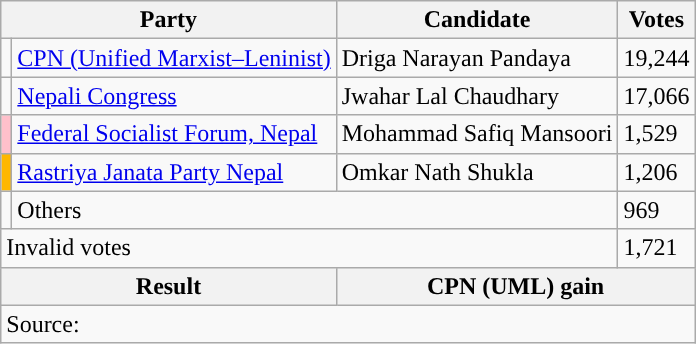<table class="wikitable">
<tr>
<th colspan="2">Party</th>
<th>Candidate</th>
<th>Votes</th>
</tr>
<tr>
<td style="background-color:"></td>
<td><a href='#'>CPN (Unified Marxist–Leninist)</a></td>
<td>Driga Narayan Pandaya</td>
<td>19,244</td>
</tr>
<tr>
<td style="background-color:"></td>
<td><a href='#'>Nepali Congress</a></td>
<td>Jwahar Lal Chaudhary</td>
<td>17,066</td>
</tr>
<tr>
<td style="background-color:pink"></td>
<td><a href='#'>Federal Socialist Forum, Nepal</a></td>
<td>Mohammad Safiq Mansoori</td>
<td>1,529</td>
</tr>
<tr>
<td style="background-color:#ffb700"></td>
<td><a href='#'>Rastriya Janata Party Nepal</a></td>
<td>Omkar Nath Shukla</td>
<td>1,206</td>
</tr>
<tr>
<td></td>
<td colspan="2">Others</td>
<td>969</td>
</tr>
<tr>
<td colspan="3">Invalid votes</td>
<td>1,721</td>
</tr>
<tr>
<th colspan="2">Result</th>
<th colspan="2">CPN (UML) gain</th>
</tr>
<tr>
<td colspan="4">Source: </td>
</tr>
</table>
